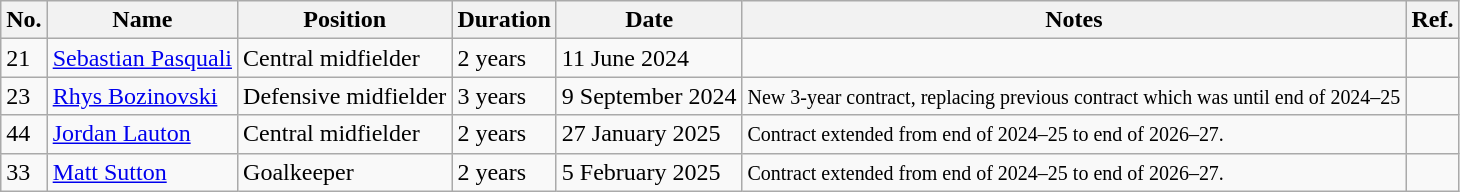<table class="wikitable">
<tr>
<th>No.</th>
<th>Name</th>
<th>Position</th>
<th>Duration</th>
<th>Date</th>
<th>Notes</th>
<th>Ref.</th>
</tr>
<tr>
<td>21</td>
<td><a href='#'>Sebastian Pasquali</a></td>
<td>Central midfielder</td>
<td>2 years</td>
<td>11 June 2024</td>
<td></td>
<td></td>
</tr>
<tr>
<td>23</td>
<td><a href='#'>Rhys Bozinovski</a></td>
<td>Defensive midfielder</td>
<td>3 years</td>
<td>9 September 2024</td>
<td><small>New 3-year contract, replacing previous contract which was until end of 2024–25</small></td>
<td></td>
</tr>
<tr>
<td>44</td>
<td><a href='#'>Jordan Lauton</a></td>
<td>Central midfielder</td>
<td>2 years</td>
<td>27 January 2025</td>
<td><small>Contract extended from end of 2024–25 to end of 2026–27.</small></td>
<td></td>
</tr>
<tr>
<td>33</td>
<td><a href='#'>Matt Sutton</a></td>
<td>Goalkeeper</td>
<td>2 years</td>
<td>5 February 2025</td>
<td><small>Contract extended from end of 2024–25 to end of 2026–27.</small></td>
<td></td>
</tr>
</table>
